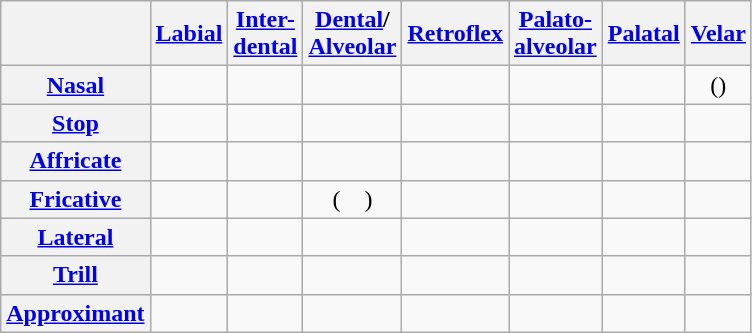<table class="wikitable" style=text-align:center>
<tr>
<th></th>
<th><a href='#'>Labial</a></th>
<th><a href='#'>Inter-<br>dental</a></th>
<th><a href='#'>Dental</a>/<br><a href='#'>Alveolar</a></th>
<th><a href='#'>Retroflex</a></th>
<th><a href='#'>Palato-<br>alveolar</a></th>
<th><a href='#'>Palatal</a></th>
<th><a href='#'>Velar</a></th>
</tr>
<tr>
<th><a href='#'>Nasal</a></th>
<td></td>
<td></td>
<td></td>
<td></td>
<td></td>
<td></td>
<td>()</td>
</tr>
<tr>
<th><a href='#'>Stop</a></th>
<td> </td>
<td></td>
<td> </td>
<td></td>
<td></td>
<td></td>
<td> </td>
</tr>
<tr>
<th><a href='#'>Affricate</a></th>
<td></td>
<td></td>
<td></td>
<td></td>
<td> </td>
<td></td>
<td></td>
</tr>
<tr>
<th><a href='#'>Fricative</a></th>
<td> </td>
<td> </td>
<td>( )</td>
<td> </td>
<td></td>
<td></td>
<td></td>
</tr>
<tr>
<th><a href='#'>Lateral</a></th>
<td></td>
<td></td>
<td></td>
<td></td>
<td></td>
<td></td>
<td></td>
</tr>
<tr>
<th><a href='#'>Trill</a></th>
<td></td>
<td></td>
<td></td>
<td></td>
<td></td>
<td></td>
<td></td>
</tr>
<tr>
<th><a href='#'>Approximant</a></th>
<td></td>
<td></td>
<td></td>
<td></td>
<td></td>
<td></td>
<td></td>
</tr>
</table>
